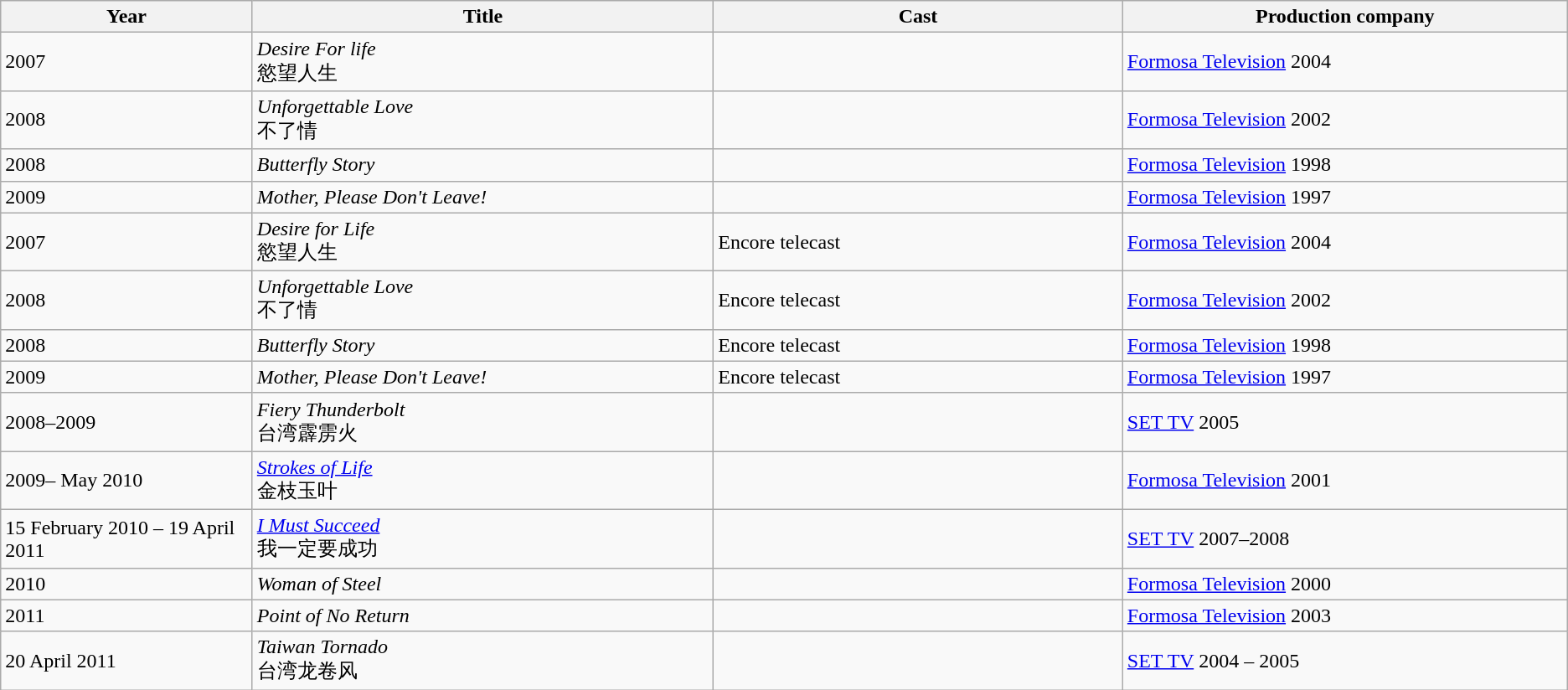<table class="wikitable">
<tr>
<th style="width:2%;">Year</th>
<th style="width:4%;">Title</th>
<th style="width:4%;">Cast</th>
<th style="width:4%;">Production company</th>
</tr>
<tr>
<td>2007</td>
<td><em>Desire For life</em> <br> 慾望人生</td>
<td></td>
<td><a href='#'>Formosa Television</a> 2004</td>
</tr>
<tr>
<td>2008</td>
<td><em>Unforgettable Love</em> <br> 不了情</td>
<td></td>
<td><a href='#'>Formosa Television</a> 2002</td>
</tr>
<tr>
<td>2008</td>
<td><em>Butterfly Story</em></td>
<td></td>
<td><a href='#'>Formosa Television</a> 1998</td>
</tr>
<tr>
<td>2009</td>
<td><em>Mother, Please Don't Leave!</em></td>
<td></td>
<td><a href='#'>Formosa Television</a> 1997</td>
</tr>
<tr>
<td>2007</td>
<td><em>Desire for Life</em> <br> 慾望人生</td>
<td>Encore telecast</td>
<td><a href='#'>Formosa Television</a> 2004</td>
</tr>
<tr>
<td>2008</td>
<td><em>Unforgettable Love</em> <br> 不了情</td>
<td>Encore telecast</td>
<td><a href='#'>Formosa Television</a> 2002</td>
</tr>
<tr>
<td>2008</td>
<td><em>Butterfly Story</em></td>
<td>Encore telecast</td>
<td><a href='#'>Formosa Television</a> 1998</td>
</tr>
<tr>
<td>2009</td>
<td><em>Mother, Please Don't Leave!</em></td>
<td>Encore telecast</td>
<td><a href='#'>Formosa Television</a> 1997</td>
</tr>
<tr>
<td>2008–2009</td>
<td><em>Fiery Thunderbolt</em> <br> 台湾霹雳火</td>
<td></td>
<td><a href='#'>SET TV</a> 2005</td>
</tr>
<tr>
<td>2009– May 2010</td>
<td><em><a href='#'>Strokes of Life</a></em> <br> 金枝玉叶</td>
<td></td>
<td><a href='#'>Formosa Television</a> 2001</td>
</tr>
<tr>
<td>15 February 2010 – 19 April 2011</td>
<td><em><a href='#'>I Must Succeed</a></em> <br> 我一定要成功</td>
<td></td>
<td><a href='#'>SET TV</a> 2007–2008</td>
</tr>
<tr>
<td>2010</td>
<td><em>Woman of Steel</em></td>
<td></td>
<td><a href='#'>Formosa Television</a> 2000</td>
</tr>
<tr>
<td>2011</td>
<td><em>Point of No Return</em></td>
<td></td>
<td><a href='#'>Formosa Television</a> 2003</td>
</tr>
<tr>
<td>20 April 2011</td>
<td><em>Taiwan Tornado</em> <br> 台湾龙卷风</td>
<td></td>
<td><a href='#'>SET TV</a> 2004 – 2005</td>
</tr>
</table>
